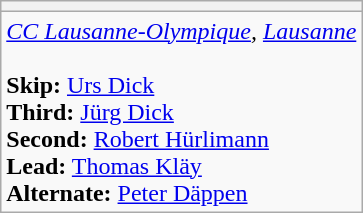<table class="wikitable">
<tr align=center>
<th></th>
</tr>
<tr>
<td><em><a href='#'>CC Lausanne-Olympique</a>, <a href='#'>Lausanne</a></em><br><br><strong>Skip:</strong> <a href='#'>Urs Dick</a><br>
<strong>Third:</strong> <a href='#'>Jürg Dick</a><br>
<strong>Second:</strong> <a href='#'>Robert Hürlimann</a><br>
<strong>Lead:</strong> <a href='#'>Thomas Kläy</a><br>
<strong>Alternate:</strong> <a href='#'>Peter Däppen</a></td>
</tr>
</table>
